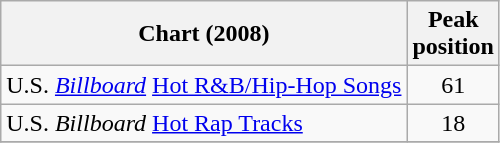<table class="wikitable sortable">
<tr>
<th align="left">Chart (2008)</th>
<th align="left">Peak<br>position</th>
</tr>
<tr>
<td align="left">U.S. <em><a href='#'>Billboard</a></em> <a href='#'>Hot R&B/Hip-Hop Songs</a></td>
<td align="center">61</td>
</tr>
<tr>
<td align="left">U.S. <em>Billboard</em> <a href='#'>Hot Rap Tracks</a></td>
<td align="center">18</td>
</tr>
<tr>
</tr>
</table>
